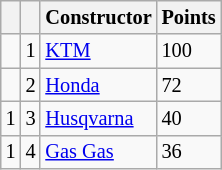<table class="wikitable" style="font-size: 85%;">
<tr>
<th></th>
<th></th>
<th>Constructor</th>
<th>Points</th>
</tr>
<tr>
<td></td>
<td align=center>1</td>
<td> <a href='#'>KTM</a></td>
<td align=left>100</td>
</tr>
<tr>
<td></td>
<td align=center>2</td>
<td> <a href='#'>Honda</a></td>
<td align=left>72</td>
</tr>
<tr>
<td> 1</td>
<td align=center>3</td>
<td> <a href='#'>Husqvarna</a></td>
<td align=left>40</td>
</tr>
<tr>
<td> 1</td>
<td align=center>4</td>
<td> <a href='#'>Gas Gas</a></td>
<td align=left>36</td>
</tr>
</table>
